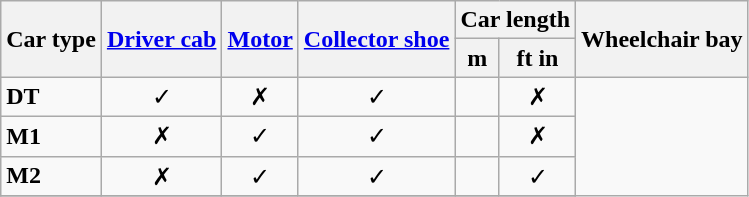<table class="wikitable" style="text-align:center">
<tr>
<th rowspan=2>Car type</th>
<th rowspan=2><a href='#'>Driver cab</a></th>
<th rowspan=2><a href='#'>Motor</a></th>
<th rowspan=2><a href='#'>Collector shoe</a></th>
<th colspan=2>Car length</th>
<th rowspan=2>Wheelchair bay</th>
</tr>
<tr>
<th bgcolor="#c0c0f0">m</th>
<th bgcolor="#c0c0f0">ft in</th>
</tr>
<tr>
<td style=text-align:left><strong>DT</strong></td>
<td><span>✓</span></td>
<td><span>✗</span></td>
<td><span>✓</span></td>
<td></td>
<td><span>✗</span></td>
</tr>
<tr>
<td style=text-align:left><strong>M1</strong></td>
<td><span>✗</span></td>
<td><span>✓</span></td>
<td><span>✓</span></td>
<td></td>
<td><span>✗</span></td>
</tr>
<tr>
<td style=text-align:left><strong>M2</strong></td>
<td><span>✗</span></td>
<td><span>✓</span></td>
<td><span>✓</span></td>
<td></td>
<td><span>✓</span></td>
</tr>
<tr>
</tr>
</table>
